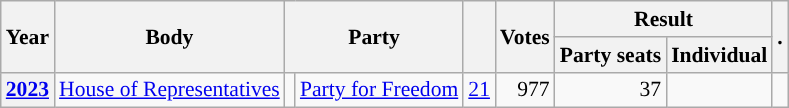<table class="wikitable plainrowheaders sortable" border=2 cellpadding=4 cellspacing=0 style="border: 1px #aaa solid; font-size: 90%; text-align:center;">
<tr>
<th scope="col" rowspan=2>Year</th>
<th scope="col" rowspan=2>Body</th>
<th scope="col" colspan=2 rowspan=2>Party</th>
<th scope="col" rowspan=2></th>
<th scope="col" rowspan=2>Votes</th>
<th scope="colgroup" colspan=2>Result</th>
<th scope="col" rowspan=2 class="unsortable">.</th>
</tr>
<tr>
<th scope="col">Party seats</th>
<th scope="col">Individual</th>
</tr>
<tr>
<th scope="row"><a href='#'>2023</a></th>
<td><a href='#'>House of Representatives</a></td>
<td style="background-color:"></td>
<td><a href='#'>Party for Freedom</a></td>
<td style=text-align:right><a href='#'>21</a></td>
<td style=text-align:right>977</td>
<td style=text-align:right>37</td>
<td></td>
<td></td>
</tr>
</table>
